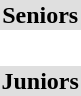<table>
<tr bgcolor="DFDFDF">
<td colspan="4" align="center"><strong>Seniors</strong></td>
</tr>
<tr>
<th scope=row style="text-align:left"></th>
<td></td>
<td></td>
<td></td>
</tr>
<tr bgcolor="DFDFDF">
</tr>
<tr>
<th scope=row style="text-align:left"></th>
<td></td>
<td></td>
<td></td>
</tr>
<tr>
<th scope=row style="text-align:left"></th>
<td></td>
<td></td>
<td></td>
</tr>
<tr>
<th scope=row style="text-align:left"></th>
<td></td>
<td></td>
<td></td>
</tr>
<tr>
<th scope=row style="text-align:left"></th>
<td></td>
<td></td>
<td></td>
</tr>
<tr bgcolor="DFDFDF">
<td colspan="4" align="center"><strong>Juniors</strong></td>
</tr>
<tr>
<th scope=row style="text-align:left"></th>
<td></td>
<td></td>
<td></td>
</tr>
<tr bgcolor="DFDFDF">
</tr>
<tr>
<th scope=row style="text-align:left"></th>
<td></td>
<td></td>
<td></td>
</tr>
<tr>
<th scope=row style="text-align:left"></th>
<td></td>
<td></td>
<td></td>
</tr>
<tr>
<th scope=row style="text-align:left"></th>
<td></td>
<td></td>
<td></td>
</tr>
<tr>
<th scope=row style="text-align:left"></th>
<td></td>
<td></td>
<td></td>
</tr>
</table>
